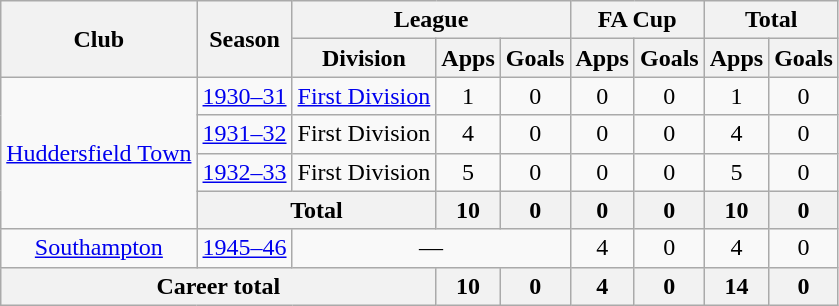<table class="wikitable" style="text-align: center;">
<tr>
<th rowspan="2">Club</th>
<th rowspan="2">Season</th>
<th colspan="3">League</th>
<th colspan="2">FA Cup</th>
<th colspan="2">Total</th>
</tr>
<tr>
<th>Division</th>
<th>Apps</th>
<th>Goals</th>
<th>Apps</th>
<th>Goals</th>
<th>Apps</th>
<th>Goals</th>
</tr>
<tr>
<td rowspan="4"><a href='#'>Huddersfield Town</a></td>
<td><a href='#'>1930–31</a></td>
<td><a href='#'>First Division</a></td>
<td>1</td>
<td>0</td>
<td>0</td>
<td>0</td>
<td>1</td>
<td>0</td>
</tr>
<tr>
<td><a href='#'>1931–32</a></td>
<td>First Division</td>
<td>4</td>
<td>0</td>
<td>0</td>
<td>0</td>
<td>4</td>
<td>0</td>
</tr>
<tr>
<td><a href='#'>1932–33</a></td>
<td>First Division</td>
<td>5</td>
<td>0</td>
<td>0</td>
<td>0</td>
<td>5</td>
<td>0</td>
</tr>
<tr>
<th colspan="2">Total</th>
<th>10</th>
<th>0</th>
<th>0</th>
<th>0</th>
<th>10</th>
<th>0</th>
</tr>
<tr>
<td><a href='#'>Southampton</a></td>
<td><a href='#'>1945–46</a></td>
<td colspan="3">―</td>
<td>4</td>
<td>0</td>
<td>4</td>
<td>0</td>
</tr>
<tr>
<th colspan="3">Career total</th>
<th>10</th>
<th>0</th>
<th>4</th>
<th>0</th>
<th>14</th>
<th>0</th>
</tr>
</table>
